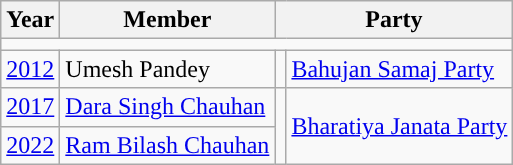<table class="wikitable">
<tr>
<th>Year</th>
<th>Member</th>
<th colspan="2">Party</th>
</tr>
<tr>
<td colspan="4"></td>
</tr>
<tr>
<td><a href='#'>2012</a></td>
<td>Umesh Pandey</td>
<td style="background-color: "></td>
<td><a href='#'>Bahujan Samaj Party</a></td>
</tr>
<tr>
<td><a href='#'>2017</a></td>
<td><a href='#'>Dara Singh Chauhan</a></td>
<td rowspan="2" style="background-color: "></td>
<td rowspan="2"><a href='#'>Bharatiya Janata Party</a></td>
</tr>
<tr>
<td><a href='#'>2022</a></td>
<td><a href='#'>Ram Bilash Chauhan</a></td>
</tr>
</table>
